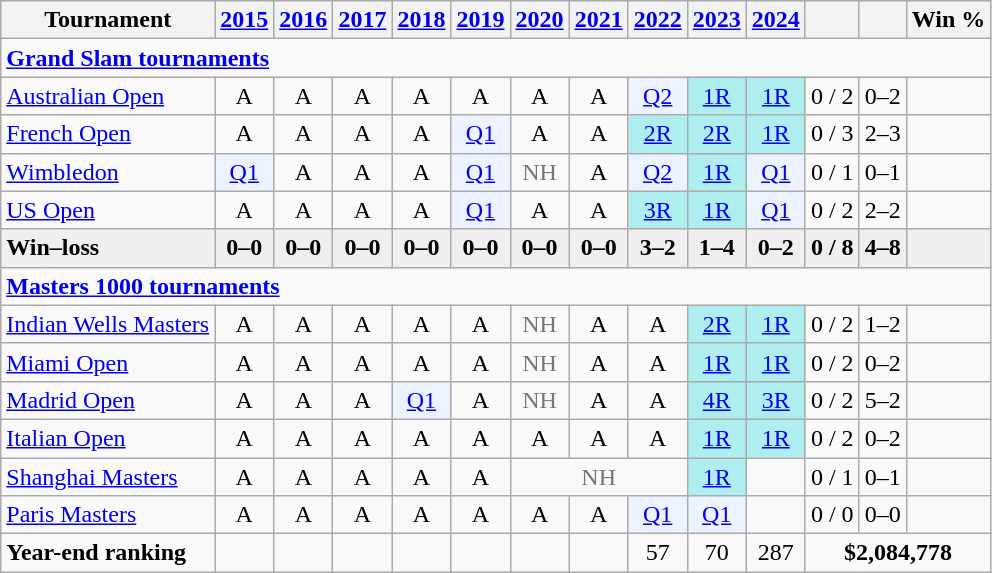<table class=wikitable nowrap style="text-align:center">
<tr>
<th>Tournament</th>
<th><a href='#'>2015</a></th>
<th><a href='#'>2016</a></th>
<th><a href='#'>2017</a></th>
<th><a href='#'>2018</a></th>
<th><a href='#'>2019</a></th>
<th><a href='#'>2020</a></th>
<th><a href='#'>2021</a></th>
<th><a href='#'>2022</a></th>
<th><a href='#'>2023</a></th>
<th><a href='#'>2024</a></th>
<th></th>
<th></th>
<th>Win %</th>
</tr>
<tr>
<td colspan="14" align="left"><strong><a href='#'>Grand Slam tournaments</a></strong></td>
</tr>
<tr>
<td align=left><a href='#'>Australian Open</a></td>
<td>A</td>
<td>A</td>
<td>A</td>
<td>A</td>
<td>A</td>
<td>A</td>
<td>A</td>
<td style=background:#ecf2ff><a href='#'>Q2</a></td>
<td style=background:#afeeee><a href='#'>1R</a></td>
<td style=background:#afeeee><a href='#'>1R</a></td>
<td>0 / 2</td>
<td>0–2</td>
<td></td>
</tr>
<tr>
<td align=left><a href='#'>French Open</a></td>
<td>A</td>
<td>A</td>
<td>A</td>
<td>A</td>
<td style=background:#ecf2ff><a href='#'>Q1</a></td>
<td>A</td>
<td>A</td>
<td style=background:#afeeee><a href='#'>2R</a></td>
<td style=background:#afeeee><a href='#'>2R</a></td>
<td style=background:#afeeee><a href='#'>1R</a></td>
<td>0 / 3</td>
<td>2–3</td>
<td></td>
</tr>
<tr>
<td align=left><a href='#'>Wimbledon</a></td>
<td style=background:#ecf2ff><a href='#'>Q1</a></td>
<td>A</td>
<td>A</td>
<td>A</td>
<td style=background:#ecf2ff><a href='#'>Q1</a></td>
<td style=color:#767676>NH</td>
<td>A</td>
<td style=background:#ecf2ff><a href='#'>Q2</a></td>
<td style=background:#afeeee><a href='#'>1R</a></td>
<td style=background:#ecf2ff><a href='#'>Q1</a></td>
<td>0 / 1</td>
<td>0–1</td>
<td></td>
</tr>
<tr>
<td align=left><a href='#'>US Open</a></td>
<td>A</td>
<td>A</td>
<td>A</td>
<td>A</td>
<td style=background:#ecf2ff><a href='#'>Q1</a></td>
<td>A</td>
<td>A</td>
<td style=background:#afeeee><a href='#'>3R</a></td>
<td style=background:#afeeee><a href='#'>1R</a></td>
<td style=background:#ecf2ff><a href='#'>Q1</a></td>
<td>0 / 2</td>
<td>2–2</td>
<td></td>
</tr>
<tr style=font-weight:bold;background:#efefef>
<td style=text-align:left>Win–loss</td>
<td>0–0</td>
<td>0–0</td>
<td>0–0</td>
<td>0–0</td>
<td>0–0</td>
<td>0–0</td>
<td>0–0</td>
<td>3–2</td>
<td>1–4</td>
<td>0–2</td>
<td>0 / 8</td>
<td>4–8</td>
<td></td>
</tr>
<tr>
<td colspan="14" align="left"><strong><a href='#'>Masters 1000 tournaments</a></strong></td>
</tr>
<tr>
<td align=left><a href='#'>Indian Wells Masters</a></td>
<td>A</td>
<td>A</td>
<td>A</td>
<td>A</td>
<td>A</td>
<td style=color:#767676>NH</td>
<td>A</td>
<td>A</td>
<td style=background:#afeeee><a href='#'>2R</a></td>
<td style=background:#afeeee><a href='#'>1R</a></td>
<td>0 / 2</td>
<td>1–2</td>
<td></td>
</tr>
<tr>
<td align=left><a href='#'>Miami Open</a></td>
<td>A</td>
<td>A</td>
<td>A</td>
<td>A</td>
<td>A</td>
<td style=color:#767676>NH</td>
<td>A</td>
<td>A</td>
<td style=background:#afeeee><a href='#'>1R</a></td>
<td style=background:#afeeee><a href='#'>1R</a></td>
<td>0 / 2</td>
<td>0–2</td>
<td></td>
</tr>
<tr>
<td align=left><a href='#'>Madrid Open</a></td>
<td>A</td>
<td>A</td>
<td>A</td>
<td bgcolor=ecf2ff><a href='#'>Q1</a></td>
<td>A</td>
<td style=color:#767676>NH</td>
<td>A</td>
<td>A</td>
<td style=background:#afeeee><a href='#'>4R</a></td>
<td style=background:#afeeee><a href='#'>3R</a></td>
<td>0 / 2</td>
<td>5–2</td>
<td></td>
</tr>
<tr>
<td align=left><a href='#'>Italian Open</a></td>
<td>A</td>
<td>A</td>
<td>A</td>
<td>A</td>
<td>A</td>
<td>A</td>
<td>A</td>
<td>A</td>
<td style=background:#afeeee><a href='#'>1R</a></td>
<td style=background:#afeeee><a href='#'>1R</a></td>
<td>0 / 2</td>
<td>0–2</td>
<td></td>
</tr>
<tr>
<td align=left><a href='#'>Shanghai Masters</a></td>
<td>A</td>
<td>A</td>
<td>A</td>
<td>A</td>
<td>A</td>
<td colspan=3 style=color:#767676>NH</td>
<td style=background:#afeeee><a href='#'>1R</a></td>
<td></td>
<td>0 / 1</td>
<td>0–1</td>
<td></td>
</tr>
<tr>
<td align=left><a href='#'>Paris Masters</a></td>
<td>A</td>
<td>A</td>
<td>A</td>
<td>A</td>
<td>A</td>
<td>A</td>
<td>A</td>
<td style=background:#ecf2ff><a href='#'>Q1</a></td>
<td style=background:#ecf2ff><a href='#'>Q1</a></td>
<td></td>
<td>0 / 0</td>
<td>0–0</td>
<td></td>
</tr>
<tr>
<td align=left><strong>Year-end ranking</strong></td>
<td></td>
<td></td>
<td></td>
<td></td>
<td></td>
<td></td>
<td></td>
<td>57</td>
<td>70</td>
<td>287</td>
<td colspan="3"><strong>$2,084,778</strong></td>
</tr>
</table>
